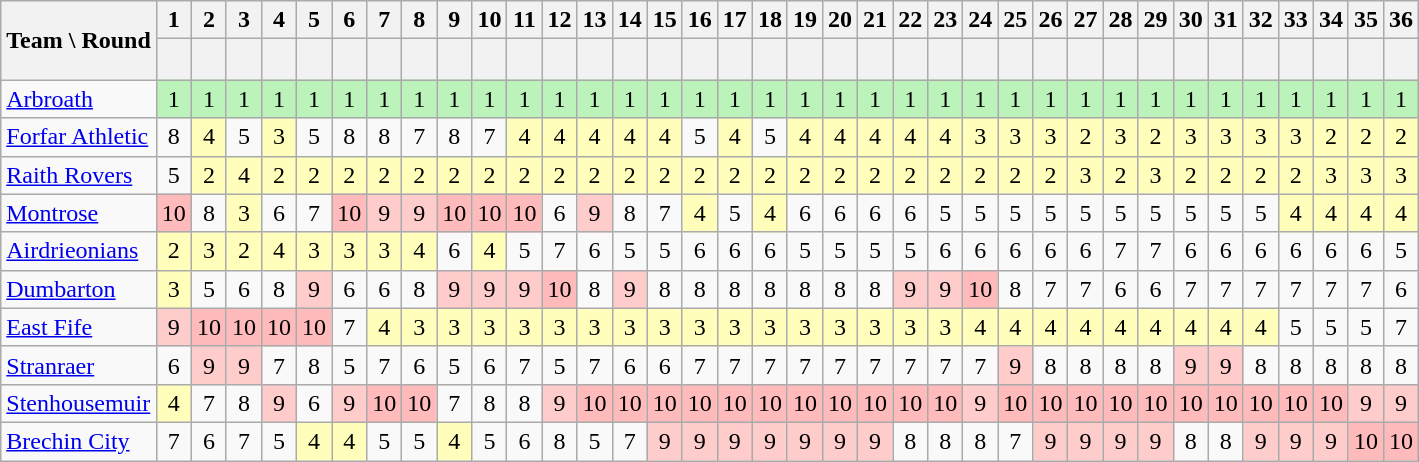<table class="wikitable sortable" style="font-size: 100%; text-align:center;">
<tr>
<th rowspan="2">Team \ Round</th>
<th align=center>1</th>
<th align=center>2</th>
<th align=center>3</th>
<th align=center>4</th>
<th align=center>5</th>
<th align=center>6</th>
<th align=center>7</th>
<th align=center>8</th>
<th align=center>9</th>
<th align=center>10</th>
<th align=center>11</th>
<th align=center>12</th>
<th align=center>13</th>
<th align=center>14</th>
<th align=center>15</th>
<th align=center>16</th>
<th align=center>17</th>
<th align=center>18</th>
<th align=center>19</th>
<th align=center>20</th>
<th align=center>21</th>
<th align=center>22</th>
<th align=center>23</th>
<th align=center>24</th>
<th align=center>25</th>
<th align=center>26</th>
<th align=center>27</th>
<th align=center>28</th>
<th align=center>29</th>
<th align=center>30</th>
<th align=center>31</th>
<th align=center>32</th>
<th align=center>33</th>
<th align=center>34</th>
<th align=center>35</th>
<th align=center>36</th>
</tr>
<tr>
<th style="text-align:center; height:20px;"></th>
<th align=center></th>
<th align=center></th>
<th align=center></th>
<th align=center></th>
<th align=center></th>
<th align=center></th>
<th align=center></th>
<th align=center></th>
<th align=center></th>
<th align=center></th>
<th align=center></th>
<th align=center></th>
<th align=center></th>
<th align=center></th>
<th align=center></th>
<th align=center></th>
<th align=center></th>
<th align=center></th>
<th align=center></th>
<th align=center></th>
<th align=center></th>
<th align=center></th>
<th align=center></th>
<th align=center></th>
<th align=center></th>
<th align=center></th>
<th align=center></th>
<th align=center></th>
<th align=center></th>
<th align=center></th>
<th align=center></th>
<th align=center></th>
<th align=center></th>
<th align=center></th>
<th align=center></th>
</tr>
<tr align=center>
<td align=left><a href='#'>Arbroath</a></td>
<td style="background:#BBF3BB">1</td>
<td style="background:#BBF3BB">1</td>
<td style="background:#BBF3BB">1</td>
<td style="background:#BBF3BB">1</td>
<td style="background:#BBF3BB">1</td>
<td style="background:#BBF3BB">1</td>
<td style="background:#BBF3BB">1</td>
<td style="background:#BBF3BB">1</td>
<td style="background:#BBF3BB">1</td>
<td style="background:#BBF3BB">1</td>
<td style="background:#BBF3BB">1</td>
<td style="background:#BBF3BB">1</td>
<td style="background:#BBF3BB">1</td>
<td style="background:#BBF3BB">1</td>
<td style="background:#BBF3BB">1</td>
<td style="background:#BBF3BB">1</td>
<td style="background:#BBF3BB">1</td>
<td style="background:#BBF3BB">1</td>
<td style="background:#BBF3BB">1</td>
<td style="background:#BBF3BB">1</td>
<td style="background:#BBF3BB">1</td>
<td style="background:#BBF3BB">1</td>
<td style="background:#BBF3BB">1</td>
<td style="background:#BBF3BB">1</td>
<td style="background:#BBF3BB">1</td>
<td style="background:#BBF3BB">1</td>
<td style="background:#BBF3BB">1</td>
<td style="background:#BBF3BB">1</td>
<td style="background:#BBF3BB">1</td>
<td style="background:#BBF3BB">1</td>
<td style="background:#BBF3BB">1</td>
<td style="background:#BBF3BB">1</td>
<td style="background:#BBF3BB">1</td>
<td style="background:#BBF3BB">1</td>
<td style="background:#BBF3BB">1</td>
<td style="background:#BBF3BB">1</td>
</tr>
<tr align=center>
<td align=left><a href='#'>Forfar Athletic</a></td>
<td>8</td>
<td style="background:#FFFFBB">4</td>
<td>5</td>
<td style="background:#FFFFBB">3</td>
<td>5</td>
<td>8</td>
<td>8</td>
<td>7</td>
<td>8</td>
<td>7</td>
<td style="background:#FFFFBB">4</td>
<td style="background:#FFFFBB">4</td>
<td style="background:#FFFFBB">4</td>
<td style="background:#FFFFBB">4</td>
<td style="background:#FFFFBB">4</td>
<td>5</td>
<td style="background:#FFFFBB">4</td>
<td>5</td>
<td style="background:#FFFFBB">4</td>
<td style="background:#FFFFBB">4</td>
<td style="background:#FFFFBB">4</td>
<td style="background:#FFFFBB">4</td>
<td style="background:#FFFFBB">4</td>
<td style="background:#FFFFBB">3</td>
<td style="background:#FFFFBB">3</td>
<td style="background:#FFFFBB">3</td>
<td style="background:#FFFFBB">2</td>
<td style="background:#FFFFBB">3</td>
<td style="background:#FFFFBB">2</td>
<td style="background:#FFFFBB">3</td>
<td style="background:#FFFFBB">3</td>
<td style="background:#FFFFBB">3</td>
<td style="background:#FFFFBB">3</td>
<td style="background:#FFFFBB">2</td>
<td style="background:#FFFFBB">2</td>
<td style="background:#FFFFBB">2</td>
</tr>
<tr align=center>
<td align=left><a href='#'>Raith Rovers</a></td>
<td>5</td>
<td style="background:#FFFFBB">2</td>
<td style="background:#FFFFBB">4</td>
<td style="background:#FFFFBB">2</td>
<td style="background:#FFFFBB">2</td>
<td style="background:#FFFFBB">2</td>
<td style="background:#FFFFBB">2</td>
<td style="background:#FFFFBB">2</td>
<td style="background:#FFFFBB">2</td>
<td style="background:#FFFFBB">2</td>
<td style="background:#FFFFBB">2</td>
<td style="background:#FFFFBB">2</td>
<td style="background:#FFFFBB">2</td>
<td style="background:#FFFFBB">2</td>
<td style="background:#FFFFBB">2</td>
<td style="background:#FFFFBB">2</td>
<td style="background:#FFFFBB">2</td>
<td style="background:#FFFFBB">2</td>
<td style="background:#FFFFBB">2</td>
<td style="background:#FFFFBB">2</td>
<td style="background:#FFFFBB">2</td>
<td style="background:#FFFFBB">2</td>
<td style="background:#FFFFBB">2</td>
<td style="background:#FFFFBB">2</td>
<td style="background:#FFFFBB">2</td>
<td style="background:#FFFFBB">2</td>
<td style="background:#FFFFBB">3</td>
<td style="background:#FFFFBB">2</td>
<td style="background:#FFFFBB">3</td>
<td style="background:#FFFFBB">2</td>
<td style="background:#FFFFBB">2</td>
<td style="background:#FFFFBB">2</td>
<td style="background:#FFFFBB">2</td>
<td style="background:#FFFFBB">3</td>
<td style="background:#FFFFBB">3</td>
<td style="background:#FFFFBB">3</td>
</tr>
<tr align=center>
<td align=left><a href='#'>Montrose</a></td>
<td style="background:#FFBBBB">10</td>
<td>8</td>
<td style="background:#FFFFBB">3</td>
<td>6</td>
<td>7</td>
<td style="background:#FFBBBB">10</td>
<td style="background:#FFCCCC">9</td>
<td style="background:#FFCCCC">9</td>
<td style="background:#FFBBBB">10</td>
<td style="background:#FFBBBB">10</td>
<td style="background:#FFBBBB">10</td>
<td>6</td>
<td style="background:#FFCCCC">9</td>
<td>8</td>
<td>7</td>
<td style="background:#FFFFBB">4</td>
<td>5</td>
<td style="background:#FFFFBB">4</td>
<td>6</td>
<td>6</td>
<td>6</td>
<td>6</td>
<td>5</td>
<td>5</td>
<td>5</td>
<td>5</td>
<td>5</td>
<td>5</td>
<td>5</td>
<td>5</td>
<td>5</td>
<td>5</td>
<td style="background:#FFFFBB">4</td>
<td style="background:#FFFFBB">4</td>
<td style="background:#FFFFBB">4</td>
<td style="background:#FFFFBB">4</td>
</tr>
<tr align=center>
<td align=left><a href='#'>Airdrieonians</a></td>
<td style="background:#FFFFBB">2</td>
<td style="background:#FFFFBB">3</td>
<td style="background:#FFFFBB">2</td>
<td style="background:#FFFFBB">4</td>
<td style="background:#FFFFBB">3</td>
<td style="background:#FFFFBB">3</td>
<td style="background:#FFFFBB">3</td>
<td style="background:#FFFFBB">4</td>
<td>6</td>
<td style="background:#FFFFBB">4</td>
<td>5</td>
<td>7</td>
<td>6</td>
<td>5</td>
<td>5</td>
<td>6</td>
<td>6</td>
<td>6</td>
<td>5</td>
<td>5</td>
<td>5</td>
<td>5</td>
<td>6</td>
<td>6</td>
<td>6</td>
<td>6</td>
<td>6</td>
<td>7</td>
<td>7</td>
<td>6</td>
<td>6</td>
<td>6</td>
<td>6</td>
<td>6</td>
<td>6</td>
<td>5</td>
</tr>
<tr align=center>
<td align=left><a href='#'>Dumbarton</a></td>
<td style="background:#FFFFBB">3</td>
<td>5</td>
<td>6</td>
<td>8</td>
<td style="background:#FFCCCC">9</td>
<td>6</td>
<td>6</td>
<td>8</td>
<td style="background:#FFCCCC">9</td>
<td style="background:#FFCCCC">9</td>
<td style="background:#FFCCCC">9</td>
<td style="background:#FFBBBB">10</td>
<td>8</td>
<td style="background:#FFCCCC">9</td>
<td>8</td>
<td>8</td>
<td>8</td>
<td>8</td>
<td>8</td>
<td>8</td>
<td>8</td>
<td style="background:#FFCCCC">9</td>
<td style="background:#FFCCCC">9</td>
<td style="background:#FFBBBB">10</td>
<td>8</td>
<td>7</td>
<td>7</td>
<td>6</td>
<td>6</td>
<td>7</td>
<td>7</td>
<td>7</td>
<td>7</td>
<td>7</td>
<td>7</td>
<td>6</td>
</tr>
<tr align=center>
<td align=left><a href='#'>East Fife</a></td>
<td style="background:#FFCCCC">9</td>
<td style="background:#FFBBBB">10</td>
<td style="background:#FFBBBB">10</td>
<td style="background:#FFBBBB">10</td>
<td style="background:#FFBBBB">10</td>
<td>7</td>
<td style="background:#FFFFBB">4</td>
<td style="background:#FFFFBB">3</td>
<td style="background:#FFFFBB">3</td>
<td style="background:#FFFFBB">3</td>
<td style="background:#FFFFBB">3</td>
<td style="background:#FFFFBB">3</td>
<td style="background:#FFFFBB">3</td>
<td style="background:#FFFFBB">3</td>
<td style="background:#FFFFBB">3</td>
<td style="background:#FFFFBB">3</td>
<td style="background:#FFFFBB">3</td>
<td style="background:#FFFFBB">3</td>
<td style="background:#FFFFBB">3</td>
<td style="background:#FFFFBB">3</td>
<td style="background:#FFFFBB">3</td>
<td style="background:#FFFFBB">3</td>
<td style="background:#FFFFBB">3</td>
<td style="background:#FFFFBB">4</td>
<td style="background:#FFFFBB">4</td>
<td style="background:#FFFFBB">4</td>
<td style="background:#FFFFBB">4</td>
<td style="background:#FFFFBB">4</td>
<td style="background:#FFFFBB">4</td>
<td style="background:#FFFFBB">4</td>
<td style="background:#FFFFBB">4</td>
<td style="background:#FFFFBB">4</td>
<td>5</td>
<td>5</td>
<td>5</td>
<td>7</td>
</tr>
<tr align=center>
<td align=left><a href='#'>Stranraer</a></td>
<td>6</td>
<td style="background:#FFCCCC">9</td>
<td style="background:#FFCCCC">9</td>
<td>7</td>
<td>8</td>
<td>5</td>
<td>7</td>
<td>6</td>
<td>5</td>
<td>6</td>
<td>7</td>
<td>5</td>
<td>7</td>
<td>6</td>
<td>6</td>
<td>7</td>
<td>7</td>
<td>7</td>
<td>7</td>
<td>7</td>
<td>7</td>
<td>7</td>
<td>7</td>
<td>7</td>
<td style="background:#FFCCCC">9</td>
<td>8</td>
<td>8</td>
<td>8</td>
<td>8</td>
<td style="background:#FFCCCC">9</td>
<td style="background:#FFCCCC">9</td>
<td>8</td>
<td>8</td>
<td>8</td>
<td>8</td>
<td>8</td>
</tr>
<tr align=center>
<td align=left><a href='#'>Stenhousemuir</a></td>
<td style="background:#FFFFBB">4</td>
<td>7</td>
<td>8</td>
<td style="background:#FFCCCC">9</td>
<td>6</td>
<td style="background:#FFCCCC">9</td>
<td style="background:#FFBBBB">10</td>
<td style="background:#FFBBBB">10</td>
<td>7</td>
<td>8</td>
<td>8</td>
<td style="background:#FFCCCC">9</td>
<td style="background:#FFBBBB">10</td>
<td style="background:#FFBBBB">10</td>
<td style="background:#FFBBBB">10</td>
<td style="background:#FFBBBB">10</td>
<td style="background:#FFBBBB">10</td>
<td style="background:#FFBBBB">10</td>
<td style="background:#FFBBBB">10</td>
<td style="background:#FFBBBB">10</td>
<td style="background:#FFBBBB">10</td>
<td style="background:#FFBBBB">10</td>
<td style="background:#FFBBBB">10</td>
<td style="background:#FFCCCC">9</td>
<td style="background:#FFBBBB">10</td>
<td style="background:#FFBBBB">10</td>
<td style="background:#FFBBBB">10</td>
<td style="background:#FFBBBB">10</td>
<td style="background:#FFBBBB">10</td>
<td style="background:#FFBBBB">10</td>
<td style="background:#FFBBBB">10</td>
<td style="background:#FFBBBB">10</td>
<td style="background:#FFBBBB">10</td>
<td style="background:#FFBBBB">10</td>
<td style="background:#FFCCCC">9</td>
<td style="background:#FFCCCC">9</td>
</tr>
<tr align=center>
<td align=left><a href='#'>Brechin City</a></td>
<td>7</td>
<td>6</td>
<td>7</td>
<td>5</td>
<td style="background:#FFFFBB">4</td>
<td style="background:#FFFFBB">4</td>
<td>5</td>
<td>5</td>
<td style="background:#FFFFBB">4</td>
<td>5</td>
<td>6</td>
<td>8</td>
<td>5</td>
<td>7</td>
<td style="background:#FFCCCC">9</td>
<td style="background:#FFCCCC">9</td>
<td style="background:#FFCCCC">9</td>
<td style="background:#FFCCCC">9</td>
<td style="background:#FFCCCC">9</td>
<td style="background:#FFCCCC">9</td>
<td style="background:#FFCCCC">9</td>
<td>8</td>
<td>8</td>
<td>8</td>
<td>7</td>
<td style="background:#FFCCCC">9</td>
<td style="background:#FFCCCC">9</td>
<td style="background:#FFCCCC">9</td>
<td style="background:#FFCCCC">9</td>
<td>8</td>
<td>8</td>
<td style="background:#FFCCCC">9</td>
<td style="background:#FFCCCC">9</td>
<td style="background:#FFCCCC">9</td>
<td style="background:#FFBBBB">10</td>
<td style="background:#FFBBBB">10</td>
</tr>
</table>
